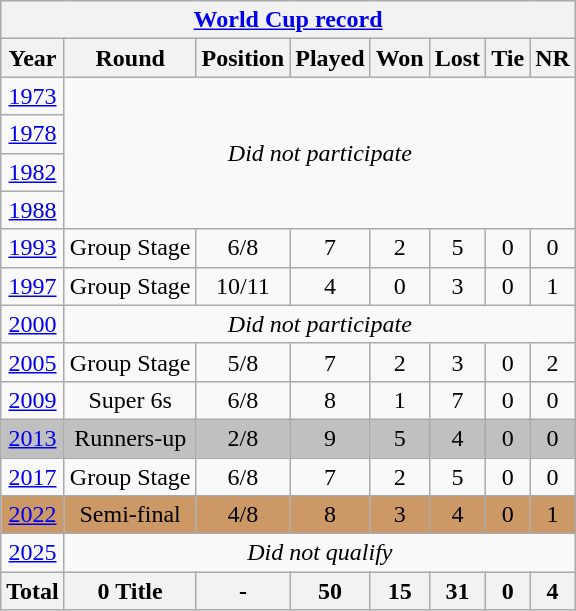<table class="wikitable" style="text-align: center;">
<tr>
<th colspan=8><a href='#'>World Cup record</a></th>
</tr>
<tr>
<th>Year</th>
<th>Round</th>
<th>Position</th>
<th>Played</th>
<th>Won</th>
<th>Lost</th>
<th>Tie</th>
<th>NR</th>
</tr>
<tr>
<td> <a href='#'>1973</a></td>
<td colspan="7" rowspan="4"><em>Did not participate</em></td>
</tr>
<tr>
<td> <a href='#'>1978</a></td>
</tr>
<tr>
<td> <a href='#'>1982</a></td>
</tr>
<tr>
<td> <a href='#'>1988</a></td>
</tr>
<tr>
<td> <a href='#'>1993</a></td>
<td>Group Stage</td>
<td>6/8</td>
<td>7</td>
<td>2</td>
<td>5</td>
<td>0</td>
<td>0</td>
</tr>
<tr>
<td> <a href='#'>1997</a></td>
<td>Group Stage</td>
<td>10/11</td>
<td>4</td>
<td>0</td>
<td>3</td>
<td>0</td>
<td>1</td>
</tr>
<tr>
<td> <a href='#'>2000</a></td>
<td colspan="7"><em>Did not participate</em></td>
</tr>
<tr>
<td> <a href='#'>2005</a></td>
<td>Group Stage</td>
<td>5/8</td>
<td>7</td>
<td>2</td>
<td>3</td>
<td>0</td>
<td>2</td>
</tr>
<tr>
<td> <a href='#'>2009</a></td>
<td>Super 6s</td>
<td>6/8</td>
<td>8</td>
<td>1</td>
<td>7</td>
<td>0</td>
<td>0</td>
</tr>
<tr style="background:silver;">
<td> <a href='#'>2013</a></td>
<td>Runners-up</td>
<td>2/8</td>
<td>9</td>
<td>5</td>
<td>4</td>
<td>0</td>
<td>0</td>
</tr>
<tr>
<td> <a href='#'>2017</a></td>
<td>Group Stage</td>
<td>6/8</td>
<td>7</td>
<td>2</td>
<td>5</td>
<td>0</td>
<td>0</td>
</tr>
<tr style="background:#cc9966">
<td> <a href='#'>2022</a></td>
<td>Semi-final</td>
<td>4/8</td>
<td>8</td>
<td>3</td>
<td>4</td>
<td>0</td>
<td>1</td>
</tr>
<tr>
<td> <a href='#'>2025</a></td>
<td colspan="7"><em>Did not qualify</em></td>
</tr>
<tr>
<th>Total</th>
<th>0 Title</th>
<th>-</th>
<th>50</th>
<th>15</th>
<th>31</th>
<th>0</th>
<th>4</th>
</tr>
</table>
